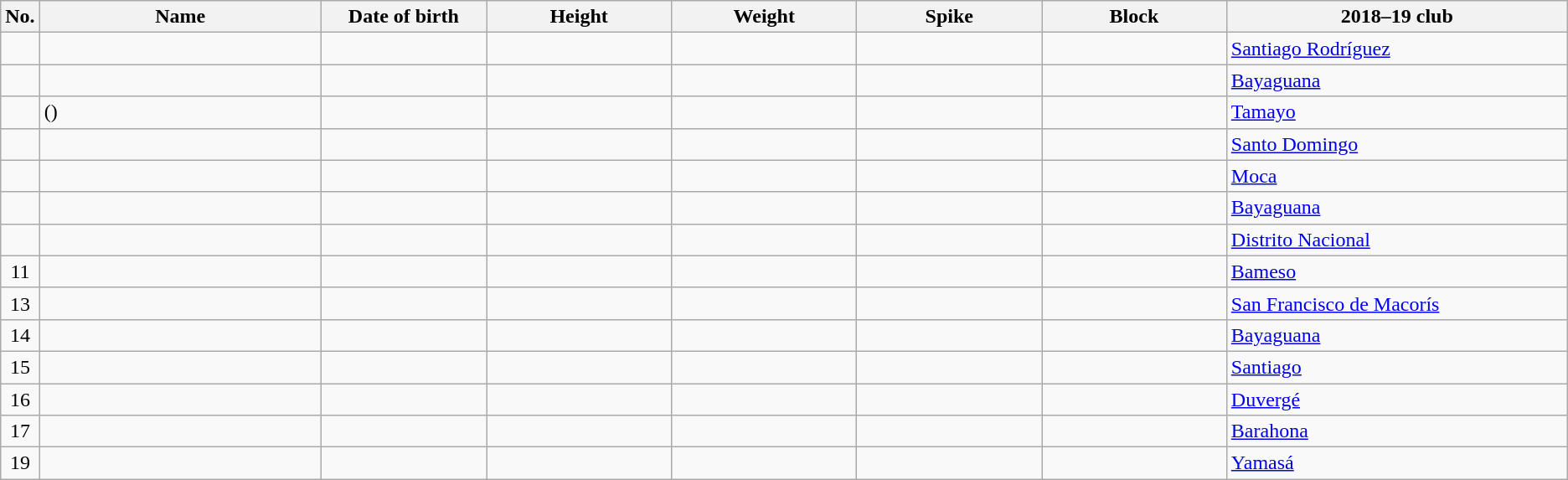<table class="wikitable sortable" style="font-size:100%; text-align:center">
<tr>
<th>No.</th>
<th style="width:14em">Name</th>
<th style="width:8em">Date of birth</th>
<th style="width:9em">Height</th>
<th style="width:9em">Weight</th>
<th style="width:9em">Spike</th>
<th style="width:9em">Block</th>
<th style="width:17em">2018–19 club</th>
</tr>
<tr>
<td></td>
<td align=left></td>
<td align=right></td>
<td></td>
<td></td>
<td></td>
<td></td>
<td align=left> <a href='#'>Santiago Rodríguez</a></td>
</tr>
<tr>
<td></td>
<td align=left></td>
<td align=right></td>
<td></td>
<td></td>
<td></td>
<td></td>
<td align=left> <a href='#'>Bayaguana</a></td>
</tr>
<tr>
<td></td>
<td align=left> ()</td>
<td align=right></td>
<td></td>
<td></td>
<td></td>
<td></td>
<td align=left> <a href='#'>Tamayo</a></td>
</tr>
<tr>
<td></td>
<td align=left></td>
<td align=right></td>
<td></td>
<td></td>
<td></td>
<td></td>
<td align=left> <a href='#'>Santo Domingo</a></td>
</tr>
<tr>
<td></td>
<td align=left></td>
<td align=right></td>
<td></td>
<td></td>
<td></td>
<td></td>
<td align=left> <a href='#'>Moca</a></td>
</tr>
<tr>
<td></td>
<td align=left></td>
<td align=right></td>
<td></td>
<td></td>
<td></td>
<td></td>
<td align=left> <a href='#'>Bayaguana</a></td>
</tr>
<tr>
<td></td>
<td align=left></td>
<td align=right></td>
<td></td>
<td></td>
<td></td>
<td></td>
<td align=left> <a href='#'>Distrito Nacional</a></td>
</tr>
<tr>
<td>11</td>
<td align=left></td>
<td align=right></td>
<td></td>
<td></td>
<td></td>
<td></td>
<td align=left> <a href='#'>Bameso</a></td>
</tr>
<tr>
<td>13</td>
<td align=left></td>
<td align=right></td>
<td></td>
<td></td>
<td></td>
<td></td>
<td align=left> <a href='#'>San Francisco de Macorís</a></td>
</tr>
<tr>
<td>14</td>
<td align=left></td>
<td align=right></td>
<td></td>
<td></td>
<td></td>
<td></td>
<td align=left> <a href='#'>Bayaguana</a></td>
</tr>
<tr>
<td>15</td>
<td align=left></td>
<td align=right></td>
<td></td>
<td></td>
<td></td>
<td></td>
<td align=left> <a href='#'>Santiago</a></td>
</tr>
<tr>
<td>16</td>
<td align=left></td>
<td align=right></td>
<td></td>
<td></td>
<td></td>
<td></td>
<td align=left> <a href='#'>Duvergé</a></td>
</tr>
<tr>
<td>17</td>
<td align=left></td>
<td align=right></td>
<td></td>
<td></td>
<td></td>
<td></td>
<td align=left> <a href='#'>Barahona</a></td>
</tr>
<tr>
<td>19</td>
<td align=left></td>
<td align=right></td>
<td></td>
<td></td>
<td></td>
<td></td>
<td align=left> <a href='#'>Yamasá</a></td>
</tr>
</table>
